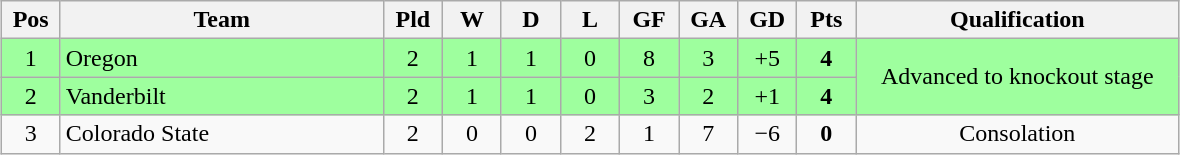<table class="wikitable" style="text-align:center; margin: 1em auto">
<tr>
<th style=width:2em>Pos</th>
<th style=width:13em>Team</th>
<th style=width:2em>Pld</th>
<th style=width:2em>W</th>
<th style=width:2em>D</th>
<th style=width:2em>L</th>
<th style=width:2em>GF</th>
<th style=width:2em>GA</th>
<th style=width:2em>GD</th>
<th style=width:2em>Pts</th>
<th style=width:13em>Qualification</th>
</tr>
<tr bgcolor="#9eff9e">
<td>1</td>
<td style="text-align:left">Oregon</td>
<td>2</td>
<td>1</td>
<td>1</td>
<td>0</td>
<td>8</td>
<td>3</td>
<td>+5</td>
<td><strong>4</strong></td>
<td rowspan="2">Advanced to knockout stage</td>
</tr>
<tr bgcolor="#9eff9e">
<td>2</td>
<td style="text-align:left">Vanderbilt</td>
<td>2</td>
<td>1</td>
<td>1</td>
<td>0</td>
<td>3</td>
<td>2</td>
<td>+1</td>
<td><strong>4</strong></td>
</tr>
<tr>
<td>3</td>
<td style="text-align:left">Colorado State</td>
<td>2</td>
<td>0</td>
<td>0</td>
<td>2</td>
<td>1</td>
<td>7</td>
<td>−6</td>
<td><strong>0</strong></td>
<td>Consolation</td>
</tr>
</table>
